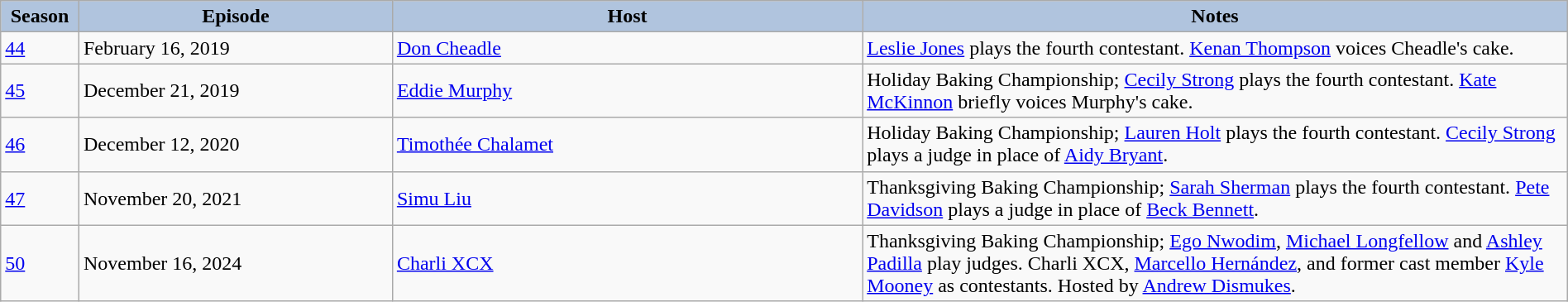<table class="wikitable" style="width:100%;">
<tr>
<th style="background:#B0C4DE;" width="5%">Season</th>
<th style="background:#B0C4DE;" width="20%">Episode</th>
<th style="background:#B0C4DE;" width="30%">Host</th>
<th style="background:#B0C4DE;" width="45%">Notes</th>
</tr>
<tr>
<td><a href='#'>44</a></td>
<td>February 16, 2019</td>
<td><a href='#'>Don Cheadle</a></td>
<td><a href='#'>Leslie Jones</a> plays the fourth contestant. <a href='#'>Kenan Thompson</a> voices Cheadle's cake.</td>
</tr>
<tr>
<td><a href='#'>45</a></td>
<td>December 21, 2019</td>
<td><a href='#'>Eddie Murphy</a></td>
<td>Holiday Baking Championship; <a href='#'>Cecily Strong</a> plays the fourth contestant. <a href='#'>Kate McKinnon</a> briefly voices Murphy's cake.</td>
</tr>
<tr>
<td><a href='#'>46</a></td>
<td>December 12, 2020</td>
<td><a href='#'>Timothée Chalamet</a></td>
<td>Holiday Baking Championship; <a href='#'>Lauren Holt</a> plays the fourth contestant. <a href='#'>Cecily Strong</a> plays a judge in place of <a href='#'>Aidy Bryant</a>.</td>
</tr>
<tr>
<td><a href='#'>47</a></td>
<td>November 20, 2021</td>
<td><a href='#'>Simu Liu</a></td>
<td>Thanksgiving Baking Championship; <a href='#'>Sarah Sherman</a> plays the fourth contestant. <a href='#'>Pete Davidson</a> plays a judge in place of <a href='#'>Beck Bennett</a>.</td>
</tr>
<tr>
<td><a href='#'>50</a></td>
<td>November 16, 2024</td>
<td><a href='#'>Charli XCX</a></td>
<td>Thanksgiving Baking Championship; <a href='#'>Ego Nwodim</a>, <a href='#'>Michael Longfellow</a> and <a href='#'>Ashley Padilla</a> play judges. Charli XCX, <a href='#'>Marcello Hernández</a>, and former cast member <a href='#'>Kyle Mooney</a> as contestants. Hosted by <a href='#'>Andrew Dismukes</a>.</td>
</tr>
</table>
